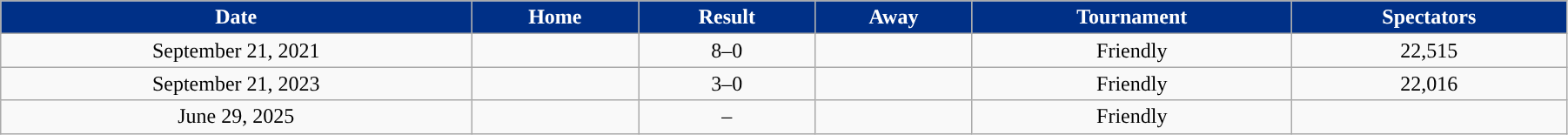<table class="wikitable" style="text-align:left; width:95%;" style="text-align:center">
<tr>
<th style="text-align:center; background:#003087; color:#FFFFFF; ">Date</th>
<th style="text-align:center; background:#003087; color:#FFFFFF; ">Home</th>
<th style="text-align:center; background:#003087; color:#FFFFFF; ">Result</th>
<th style="text-align:center; background:#003087; color:#FFFFFF; ">Away</th>
<th style="text-align:center; background:#003087; color:#FFFFFF; ">Tournament</th>
<th style="text-align:center; background:#003087; color:#FFFFFF; ">Spectators</th>
</tr>
<tr>
<td style="text-align:center;">September 21, 2021</td>
<td><strong></strong></td>
<td style="text-align:center;">8–0</td>
<td></td>
<td style="text-align:center;">Friendly</td>
<td style="text-align:center;">22,515</td>
</tr>
<tr>
<td style="text-align:center;">September 21, 2023</td>
<td><strong></strong></td>
<td style="text-align:center;">3–0</td>
<td></td>
<td style="text-align:center;">Friendly</td>
<td style="text-align:center;">22,016</td>
</tr>
<tr>
<td style="text-align:center;">June 29, 2025</td>
<td></td>
<td style="text-align:center;">–</td>
<td></td>
<td style="text-align:center;">Friendly</td>
<td style="text-align:center;"></td>
</tr>
</table>
